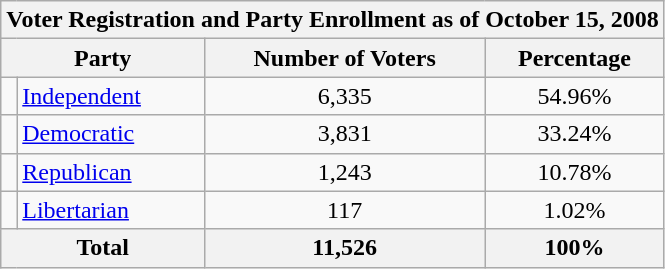<table class=wikitable>
<tr>
<th colspan = 6>Voter Registration and Party Enrollment as of October 15, 2008</th>
</tr>
<tr>
<th colspan = 2>Party</th>
<th>Number of Voters</th>
<th>Percentage</th>
</tr>
<tr>
<td></td>
<td><a href='#'>Independent</a></td>
<td align = center>6,335</td>
<td align = center>54.96%</td>
</tr>
<tr>
<td></td>
<td><a href='#'>Democratic</a></td>
<td align = center>3,831</td>
<td align = center>33.24%</td>
</tr>
<tr>
<td></td>
<td><a href='#'>Republican</a></td>
<td align = center>1,243</td>
<td align = center>10.78%</td>
</tr>
<tr>
<td></td>
<td><a href='#'>Libertarian</a></td>
<td align = center>117</td>
<td align = center>1.02%</td>
</tr>
<tr>
<th colspan = 2>Total</th>
<th align = center>11,526</th>
<th align = center>100%</th>
</tr>
</table>
